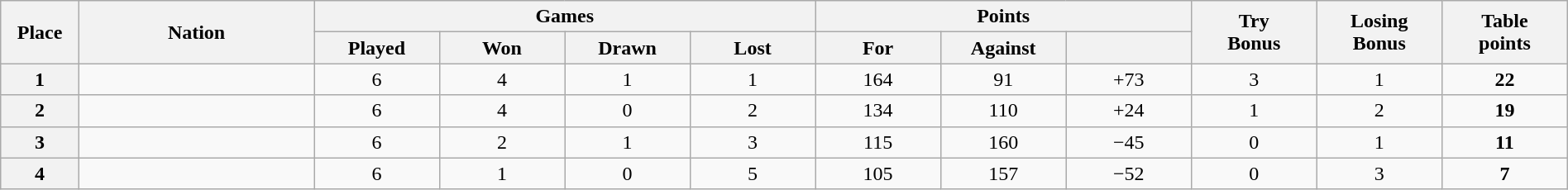<table class="wikitable" style="width:100%;">
<tr>
<th rowspan="2" style="width:5%;">Place</th>
<th rowspan="2" style="width:15%;">Nation</th>
<th colspan="4" style="width:32%;">Games</th>
<th colspan="3" style="width:18%;">Points</th>
<th rowspan="2" style="width:8%;">Try<br>Bonus</th>
<th rowspan="2" style="width:8%;">Losing<br>Bonus</th>
<th rowspan="2" style="width:10%;">Table<br>points</th>
</tr>
<tr>
<th style="width:8%;">Played</th>
<th style="width:8%;">Won</th>
<th style="width:8%;">Drawn</th>
<th style="width:8%;">Lost</th>
<th style="width:8%;">For</th>
<th style="width:8%;">Against</th>
<th style="width:8%;"></th>
</tr>
<tr align=center>
<th scope="row">1</th>
<td align=left></td>
<td>6</td>
<td>4</td>
<td>1</td>
<td>1</td>
<td>164</td>
<td>91</td>
<td>+73</td>
<td>3</td>
<td>1</td>
<td><strong>22</strong></td>
</tr>
<tr align=center>
<th scope="row">2</th>
<td align=left></td>
<td>6</td>
<td>4</td>
<td>0</td>
<td>2</td>
<td>134</td>
<td>110</td>
<td>+24</td>
<td>1</td>
<td>2</td>
<td><strong>19</strong></td>
</tr>
<tr align=center>
<th scope="row">3</th>
<td align=left></td>
<td>6</td>
<td>2</td>
<td>1</td>
<td>3</td>
<td>115</td>
<td>160</td>
<td>−45</td>
<td>0</td>
<td>1</td>
<td><strong>11</strong></td>
</tr>
<tr align=center>
<th scope="row">4</th>
<td align=left></td>
<td>6</td>
<td>1</td>
<td>0</td>
<td>5</td>
<td>105</td>
<td>157</td>
<td>−52</td>
<td>0</td>
<td>3</td>
<td><strong>7</strong></td>
</tr>
</table>
